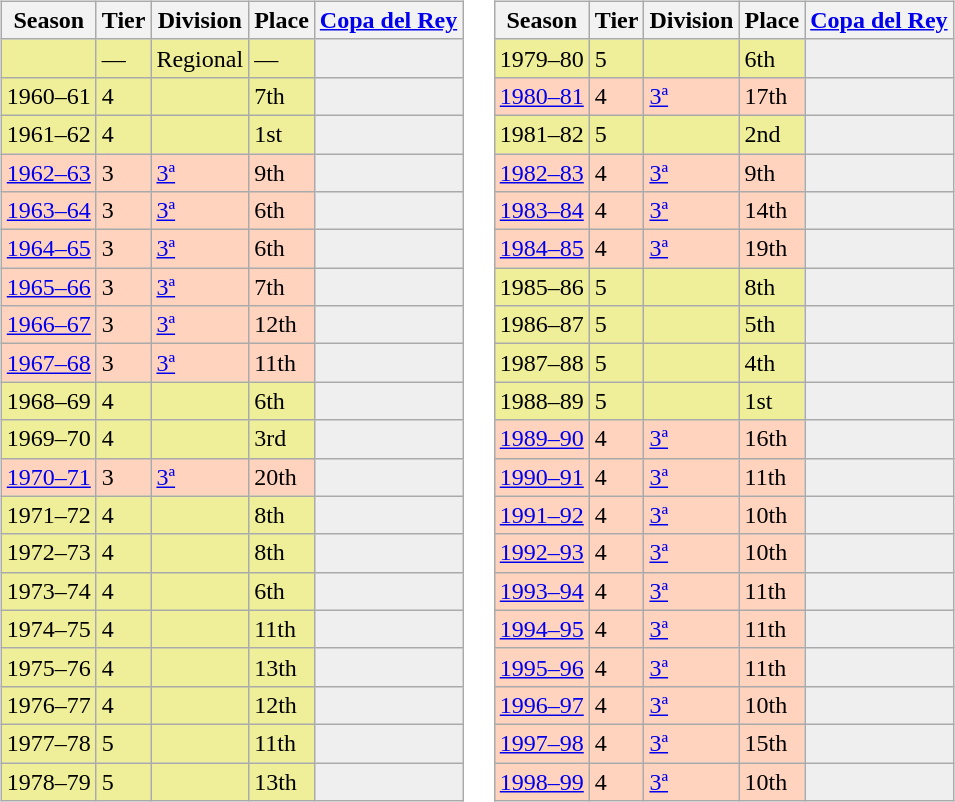<table>
<tr>
<td valign="top" width=0%><br><table class="wikitable">
<tr style="background:#f0f6fa;">
<th>Season</th>
<th>Tier</th>
<th>Division</th>
<th>Place</th>
<th><a href='#'>Copa del Rey</a></th>
</tr>
<tr>
<td style="background:#EFEF99;"></td>
<td style="background:#EFEF99;">—</td>
<td style="background:#EFEF99;">Regional</td>
<td style="background:#EFEF99;">—</td>
<td style="background:#efefef;"></td>
</tr>
<tr>
<td style="background:#EFEF99;">1960–61</td>
<td style="background:#EFEF99;">4</td>
<td style="background:#EFEF99;"></td>
<td style="background:#EFEF99;">7th</td>
<td style="background:#efefef;"></td>
</tr>
<tr>
<td style="background:#EFEF99;">1961–62</td>
<td style="background:#EFEF99;">4</td>
<td style="background:#EFEF99;"></td>
<td style="background:#EFEF99;">1st</td>
<td style="background:#efefef;"></td>
</tr>
<tr>
<td style="background:#FFD3BD;"><a href='#'>1962–63</a></td>
<td style="background:#FFD3BD;">3</td>
<td style="background:#FFD3BD;"><a href='#'>3ª</a></td>
<td style="background:#FFD3BD;">9th</td>
<td style="background:#efefef;"></td>
</tr>
<tr>
<td style="background:#FFD3BD;"><a href='#'>1963–64</a></td>
<td style="background:#FFD3BD;">3</td>
<td style="background:#FFD3BD;"><a href='#'>3ª</a></td>
<td style="background:#FFD3BD;">6th</td>
<td style="background:#efefef;"></td>
</tr>
<tr>
<td style="background:#FFD3BD;"><a href='#'>1964–65</a></td>
<td style="background:#FFD3BD;">3</td>
<td style="background:#FFD3BD;"><a href='#'>3ª</a></td>
<td style="background:#FFD3BD;">6th</td>
<td style="background:#efefef;"></td>
</tr>
<tr>
<td style="background:#FFD3BD;"><a href='#'>1965–66</a></td>
<td style="background:#FFD3BD;">3</td>
<td style="background:#FFD3BD;"><a href='#'>3ª</a></td>
<td style="background:#FFD3BD;">7th</td>
<td style="background:#efefef;"></td>
</tr>
<tr>
<td style="background:#FFD3BD;"><a href='#'>1966–67</a></td>
<td style="background:#FFD3BD;">3</td>
<td style="background:#FFD3BD;"><a href='#'>3ª</a></td>
<td style="background:#FFD3BD;">12th</td>
<td style="background:#efefef;"></td>
</tr>
<tr>
<td style="background:#FFD3BD;"><a href='#'>1967–68</a></td>
<td style="background:#FFD3BD;">3</td>
<td style="background:#FFD3BD;"><a href='#'>3ª</a></td>
<td style="background:#FFD3BD;">11th</td>
<td style="background:#efefef;"></td>
</tr>
<tr>
<td style="background:#EFEF99;">1968–69</td>
<td style="background:#EFEF99;">4</td>
<td style="background:#EFEF99;"></td>
<td style="background:#EFEF99;">6th</td>
<td style="background:#efefef;"></td>
</tr>
<tr>
<td style="background:#EFEF99;">1969–70</td>
<td style="background:#EFEF99;">4</td>
<td style="background:#EFEF99;"></td>
<td style="background:#EFEF99;">3rd</td>
<td style="background:#efefef;"></td>
</tr>
<tr>
<td style="background:#FFD3BD;"><a href='#'>1970–71</a></td>
<td style="background:#FFD3BD;">3</td>
<td style="background:#FFD3BD;"><a href='#'>3ª</a></td>
<td style="background:#FFD3BD;">20th</td>
<td style="background:#efefef;"></td>
</tr>
<tr>
<td style="background:#EFEF99;">1971–72</td>
<td style="background:#EFEF99;">4</td>
<td style="background:#EFEF99;"></td>
<td style="background:#EFEF99;">8th</td>
<td style="background:#efefef;"></td>
</tr>
<tr>
<td style="background:#EFEF99;">1972–73</td>
<td style="background:#EFEF99;">4</td>
<td style="background:#EFEF99;"></td>
<td style="background:#EFEF99;">8th</td>
<td style="background:#efefef;"></td>
</tr>
<tr>
<td style="background:#EFEF99;">1973–74</td>
<td style="background:#EFEF99;">4</td>
<td style="background:#EFEF99;"></td>
<td style="background:#EFEF99;">6th</td>
<td style="background:#efefef;"></td>
</tr>
<tr>
<td style="background:#EFEF99;">1974–75</td>
<td style="background:#EFEF99;">4</td>
<td style="background:#EFEF99;"></td>
<td style="background:#EFEF99;">11th</td>
<td style="background:#efefef;"></td>
</tr>
<tr>
<td style="background:#EFEF99;">1975–76</td>
<td style="background:#EFEF99;">4</td>
<td style="background:#EFEF99;"></td>
<td style="background:#EFEF99;">13th</td>
<td style="background:#efefef;"></td>
</tr>
<tr>
<td style="background:#EFEF99;">1976–77</td>
<td style="background:#EFEF99;">4</td>
<td style="background:#EFEF99;"></td>
<td style="background:#EFEF99;">12th</td>
<td style="background:#efefef;"></td>
</tr>
<tr>
<td style="background:#EFEF99;">1977–78</td>
<td style="background:#EFEF99;">5</td>
<td style="background:#EFEF99;"></td>
<td style="background:#EFEF99;">11th</td>
<td style="background:#efefef;"></td>
</tr>
<tr>
<td style="background:#EFEF99;">1978–79</td>
<td style="background:#EFEF99;">5</td>
<td style="background:#EFEF99;"></td>
<td style="background:#EFEF99;">13th</td>
<td style="background:#efefef;"></td>
</tr>
</table>
</td>
<td valign="top" width=0%><br><table class="wikitable">
<tr style="background:#f0f6fa;">
<th>Season</th>
<th>Tier</th>
<th>Division</th>
<th>Place</th>
<th><a href='#'>Copa del Rey</a></th>
</tr>
<tr>
<td style="background:#EFEF99;">1979–80</td>
<td style="background:#EFEF99;">5</td>
<td style="background:#EFEF99;"></td>
<td style="background:#EFEF99;">6th</td>
<td style="background:#efefef;"></td>
</tr>
<tr>
<td style="background:#FFD3BD;"><a href='#'>1980–81</a></td>
<td style="background:#FFD3BD;">4</td>
<td style="background:#FFD3BD;"><a href='#'>3ª</a></td>
<td style="background:#FFD3BD;">17th</td>
<td style="background:#efefef;"></td>
</tr>
<tr>
<td style="background:#EFEF99;">1981–82</td>
<td style="background:#EFEF99;">5</td>
<td style="background:#EFEF99;"></td>
<td style="background:#EFEF99;">2nd</td>
<td style="background:#efefef;"></td>
</tr>
<tr>
<td style="background:#FFD3BD;"><a href='#'>1982–83</a></td>
<td style="background:#FFD3BD;">4</td>
<td style="background:#FFD3BD;"><a href='#'>3ª</a></td>
<td style="background:#FFD3BD;">9th</td>
<td style="background:#efefef;"></td>
</tr>
<tr>
<td style="background:#FFD3BD;"><a href='#'>1983–84</a></td>
<td style="background:#FFD3BD;">4</td>
<td style="background:#FFD3BD;"><a href='#'>3ª</a></td>
<td style="background:#FFD3BD;">14th</td>
<td style="background:#efefef;"></td>
</tr>
<tr>
<td style="background:#FFD3BD;"><a href='#'>1984–85</a></td>
<td style="background:#FFD3BD;">4</td>
<td style="background:#FFD3BD;"><a href='#'>3ª</a></td>
<td style="background:#FFD3BD;">19th</td>
<td style="background:#efefef;"></td>
</tr>
<tr>
<td style="background:#EFEF99;">1985–86</td>
<td style="background:#EFEF99;">5</td>
<td style="background:#EFEF99;"></td>
<td style="background:#EFEF99;">8th</td>
<td style="background:#efefef;"></td>
</tr>
<tr>
<td style="background:#EFEF99;">1986–87</td>
<td style="background:#EFEF99;">5</td>
<td style="background:#EFEF99;"></td>
<td style="background:#EFEF99;">5th</td>
<td style="background:#efefef;"></td>
</tr>
<tr>
<td style="background:#EFEF99;">1987–88</td>
<td style="background:#EFEF99;">5</td>
<td style="background:#EFEF99;"></td>
<td style="background:#EFEF99;">4th</td>
<td style="background:#efefef;"></td>
</tr>
<tr>
<td style="background:#EFEF99;">1988–89</td>
<td style="background:#EFEF99;">5</td>
<td style="background:#EFEF99;"></td>
<td style="background:#EFEF99;">1st</td>
<td style="background:#efefef;"></td>
</tr>
<tr>
<td style="background:#FFD3BD;"><a href='#'>1989–90</a></td>
<td style="background:#FFD3BD;">4</td>
<td style="background:#FFD3BD;"><a href='#'>3ª</a></td>
<td style="background:#FFD3BD;">16th</td>
<td style="background:#efefef;"></td>
</tr>
<tr>
<td style="background:#FFD3BD;"><a href='#'>1990–91</a></td>
<td style="background:#FFD3BD;">4</td>
<td style="background:#FFD3BD;"><a href='#'>3ª</a></td>
<td style="background:#FFD3BD;">11th</td>
<td style="background:#efefef;"></td>
</tr>
<tr>
<td style="background:#FFD3BD;"><a href='#'>1991–92</a></td>
<td style="background:#FFD3BD;">4</td>
<td style="background:#FFD3BD;"><a href='#'>3ª</a></td>
<td style="background:#FFD3BD;">10th</td>
<td style="background:#efefef;"></td>
</tr>
<tr>
<td style="background:#FFD3BD;"><a href='#'>1992–93</a></td>
<td style="background:#FFD3BD;">4</td>
<td style="background:#FFD3BD;"><a href='#'>3ª</a></td>
<td style="background:#FFD3BD;">10th</td>
<td style="background:#efefef;"></td>
</tr>
<tr>
<td style="background:#FFD3BD;"><a href='#'>1993–94</a></td>
<td style="background:#FFD3BD;">4</td>
<td style="background:#FFD3BD;"><a href='#'>3ª</a></td>
<td style="background:#FFD3BD;">11th</td>
<td style="background:#efefef;"></td>
</tr>
<tr>
<td style="background:#FFD3BD;"><a href='#'>1994–95</a></td>
<td style="background:#FFD3BD;">4</td>
<td style="background:#FFD3BD;"><a href='#'>3ª</a></td>
<td style="background:#FFD3BD;">11th</td>
<td style="background:#efefef;"></td>
</tr>
<tr>
<td style="background:#FFD3BD;"><a href='#'>1995–96</a></td>
<td style="background:#FFD3BD;">4</td>
<td style="background:#FFD3BD;"><a href='#'>3ª</a></td>
<td style="background:#FFD3BD;">11th</td>
<td style="background:#efefef;"></td>
</tr>
<tr>
<td style="background:#FFD3BD;"><a href='#'>1996–97</a></td>
<td style="background:#FFD3BD;">4</td>
<td style="background:#FFD3BD;"><a href='#'>3ª</a></td>
<td style="background:#FFD3BD;">10th</td>
<td style="background:#efefef;"></td>
</tr>
<tr>
<td style="background:#FFD3BD;"><a href='#'>1997–98</a></td>
<td style="background:#FFD3BD;">4</td>
<td style="background:#FFD3BD;"><a href='#'>3ª</a></td>
<td style="background:#FFD3BD;">15th</td>
<td style="background:#efefef;"></td>
</tr>
<tr>
<td style="background:#FFD3BD;"><a href='#'>1998–99</a></td>
<td style="background:#FFD3BD;">4</td>
<td style="background:#FFD3BD;"><a href='#'>3ª</a></td>
<td style="background:#FFD3BD;">10th</td>
<td style="background:#efefef;"></td>
</tr>
</table>
</td>
</tr>
</table>
